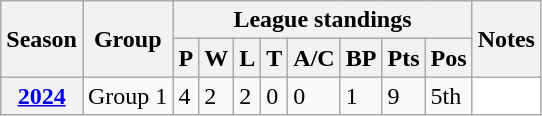<table class="wikitable sortable">
<tr>
<th scope="col" rowspan="2">Season</th>
<th scope="col" rowspan="2">Group</th>
<th scope="col" colspan="8">League standings</th>
<th scope="col" rowspan="2">Notes</th>
</tr>
<tr>
<th scope="col">P</th>
<th scope="col">W</th>
<th scope="col">L</th>
<th scope="col">T</th>
<th scope="col">A/C</th>
<th scope="col">BP</th>
<th scope="col">Pts</th>
<th scope="col">Pos</th>
</tr>
<tr>
<th scope="row"><a href='#'>2024</a></th>
<td>Group 1</td>
<td>4</td>
<td>2</td>
<td>2</td>
<td>0</td>
<td>0</td>
<td>1</td>
<td>9</td>
<td>5th</td>
<td style="background: white;"></td>
</tr>
</table>
